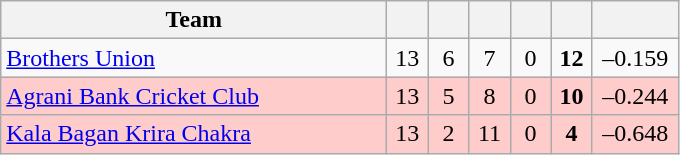<table class="wikitable" style="text-align:center">
<tr>
<th style="width:250px">Team</th>
<th width="20"></th>
<th width="20"></th>
<th width="20"></th>
<th width="20"></th>
<th width="20"></th>
<th width="50"></th>
</tr>
<tr>
<td style="text-align:left;"><a href='#'>Brothers Union</a></td>
<td>13</td>
<td>6</td>
<td>7</td>
<td>0</td>
<td><strong>12</strong></td>
<td>–0.159</td>
</tr>
<tr style="background:#ffcccc">
<td style="text-align:left;"><a href='#'>Agrani Bank Cricket Club</a></td>
<td>13</td>
<td>5</td>
<td>8</td>
<td>0</td>
<td><strong>10</strong></td>
<td>–0.244</td>
</tr>
<tr style="background:#ffcccc">
<td style="text-align:left;"><a href='#'>Kala Bagan Krira Chakra</a></td>
<td>13</td>
<td>2</td>
<td>11</td>
<td>0</td>
<td><strong>4</strong></td>
<td>–0.648</td>
</tr>
</table>
